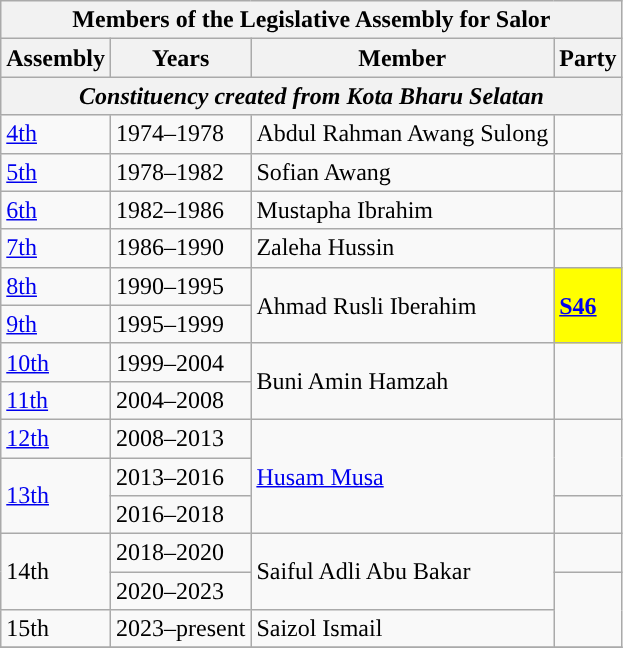<table class=wikitable>
<tr>
<th colspan=4>Members of the Legislative Assembly for Salor</th>
</tr>
<tr>
<th>Assembly</th>
<th>Years</th>
<th>Member</th>
<th>Party</th>
</tr>
<tr>
<th colspan=4 align=center><em>Constituency created from Kota Bharu Selatan</em></th>
</tr>
<tr>
<td><a href='#'>4th</a></td>
<td>1974–1978</td>
<td>Abdul Rahman Awang Sulong</td>
<td></td>
</tr>
<tr>
<td><a href='#'>5th</a></td>
<td>1978–1982</td>
<td>Sofian Awang</td>
<td></td>
</tr>
<tr>
<td><a href='#'>6th</a></td>
<td>1982–1986</td>
<td>Mustapha Ibrahim</td>
<td></td>
</tr>
<tr>
<td><a href='#'>7th</a></td>
<td>1986–1990</td>
<td>Zaleha Hussin</td>
<td></td>
</tr>
<tr>
<td><a href='#'>8th</a></td>
<td>1990–1995</td>
<td rowspan=2>Ahmad Rusli Iberahim</td>
<td rowspan=2 bgcolor="yellow"><strong><a href='#'>S46</a></strong></td>
</tr>
<tr>
<td><a href='#'>9th</a></td>
<td>1995–1999</td>
</tr>
<tr>
<td><a href='#'>10th</a></td>
<td>1999–2004</td>
<td rowspan=2>Buni Amin Hamzah</td>
<td rowspan=2></td>
</tr>
<tr>
<td><a href='#'>11th</a></td>
<td>2004–2008</td>
</tr>
<tr>
<td><a href='#'>12th</a></td>
<td>2008–2013</td>
<td rowspan=3><a href='#'>Husam Musa</a></td>
<td rowspan="2"></td>
</tr>
<tr>
<td rowspan=2><a href='#'>13th</a></td>
<td>2013–2016</td>
</tr>
<tr>
<td>2016–2018</td>
<td></td>
</tr>
<tr>
<td rowspan="2">14th</td>
<td>2018–2020</td>
<td rowspan="2">Saiful Adli Abu Bakar</td>
<td></td>
</tr>
<tr>
<td>2020–2023</td>
<td rowspan="2"></td>
</tr>
<tr>
<td>15th</td>
<td>2023–present</td>
<td>Saizol Ismail</td>
</tr>
<tr>
</tr>
</table>
